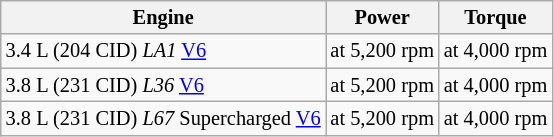<table class="wikitable" style="font-size: 85%">
<tr>
<th>Engine</th>
<th>Power</th>
<th>Torque</th>
</tr>
<tr>
<td>3.4 L (204 CID) <em>LA1</em> <a href='#'>V6</a></td>
<td> at 5,200 rpm</td>
<td> at 4,000 rpm</td>
</tr>
<tr>
<td>3.8 L (231 CID) <em>L36</em> <a href='#'>V6</a></td>
<td> at 5,200 rpm</td>
<td> at 4,000 rpm</td>
</tr>
<tr>
<td>3.8 L (231 CID) <em>L67</em> Supercharged <a href='#'>V6</a></td>
<td> at 5,200 rpm</td>
<td> at 4,000 rpm</td>
</tr>
</table>
